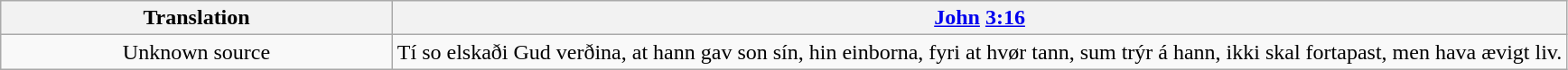<table class="wikitable">
<tr>
<th style="text-align:center; width:25%;">Translation</th>
<th><a href='#'>John</a> <a href='#'>3:16</a></th>
</tr>
<tr>
<td style="text-align:center;">Unknown source </td>
<td>Tí so elskaði Gud verðina, at hann gav son sín, hin einborna, fyri at hvør tann, sum trýr á hann, ikki skal fortapast, men hava ævigt liv.</td>
</tr>
</table>
